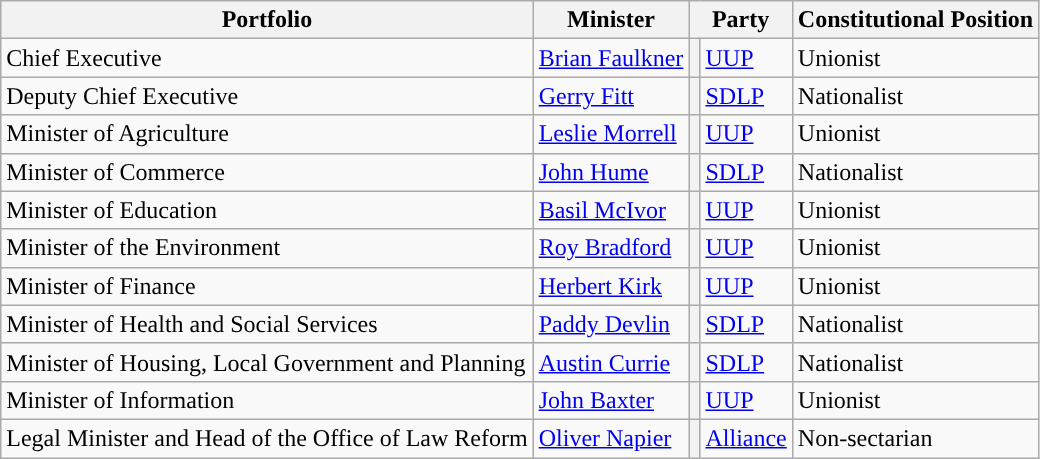<table class="wikitable">
<tr>
<th>Portfolio</th>
<th>Minister</th>
<th colspan="2">Party</th>
<th>Constitutional Position</th>
</tr>
<tr>
<td>Chief Executive</td>
<td><a href='#'>Brian Faulkner</a></td>
<th style="background-color: "></th>
<td><a href='#'>UUP</a></td>
<td>Unionist</td>
</tr>
<tr>
<td>Deputy Chief Executive</td>
<td><a href='#'>Gerry Fitt</a></td>
<th style="background-color: "></th>
<td><a href='#'>SDLP</a></td>
<td>Nationalist</td>
</tr>
<tr>
<td>Minister of Agriculture</td>
<td><a href='#'>Leslie Morrell</a></td>
<th style="background-color: "></th>
<td><a href='#'>UUP</a></td>
<td>Unionist</td>
</tr>
<tr>
<td>Minister of Commerce</td>
<td><a href='#'>John Hume</a></td>
<th style="background-color: "></th>
<td><a href='#'>SDLP</a></td>
<td>Nationalist</td>
</tr>
<tr>
<td>Minister of Education</td>
<td><a href='#'>Basil McIvor</a></td>
<th style="background-color: "></th>
<td><a href='#'>UUP</a></td>
<td>Unionist</td>
</tr>
<tr>
<td>Minister of the Environment</td>
<td><a href='#'>Roy Bradford</a></td>
<th style="background-color: "></th>
<td><a href='#'>UUP</a></td>
<td>Unionist</td>
</tr>
<tr>
<td>Minister of Finance</td>
<td><a href='#'>Herbert Kirk</a></td>
<th style="background-color: "></th>
<td><a href='#'>UUP</a></td>
<td>Unionist</td>
</tr>
<tr>
<td>Minister of Health and Social Services</td>
<td><a href='#'>Paddy Devlin</a></td>
<th style="background-color: "></th>
<td><a href='#'>SDLP</a></td>
<td>Nationalist</td>
</tr>
<tr>
<td>Minister of Housing, Local Government and Planning</td>
<td><a href='#'>Austin Currie</a></td>
<th style="background-color: "></th>
<td><a href='#'>SDLP</a></td>
<td>Nationalist</td>
</tr>
<tr>
<td>Minister of Information</td>
<td><a href='#'>John Baxter</a></td>
<th style="background-color: "></th>
<td><a href='#'>UUP</a></td>
<td>Unionist</td>
</tr>
<tr>
<td>Legal Minister and Head of the Office of Law Reform</td>
<td><a href='#'>Oliver Napier</a></td>
<th style="background-color: "></th>
<td><a href='#'>Alliance</a></td>
<td>Non-sectarian</td>
</tr>
</table>
